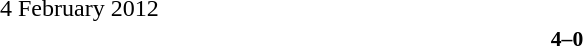<table width=100% cellspacing=1>
<tr>
<th width=25%></th>
<th width=10%></th>
<th></th>
</tr>
<tr>
<td>4 February 2012</td>
</tr>
<tr style=font-size:90%>
<td align=right><strong></strong></td>
<td align=center><strong>4–0</strong></td>
<td><strong></strong></td>
</tr>
</table>
